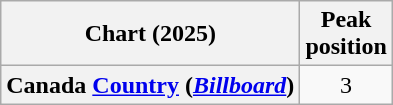<table class="wikitable sortable plainrowheaders" style="text-align:center;">
<tr>
<th scope="col">Chart (2025)</th>
<th scope="col">Peak<br>position</th>
</tr>
<tr>
<th scope="row">Canada <a href='#'>Country</a> (<em><a href='#'>Billboard</a></em>)</th>
<td>3</td>
</tr>
</table>
